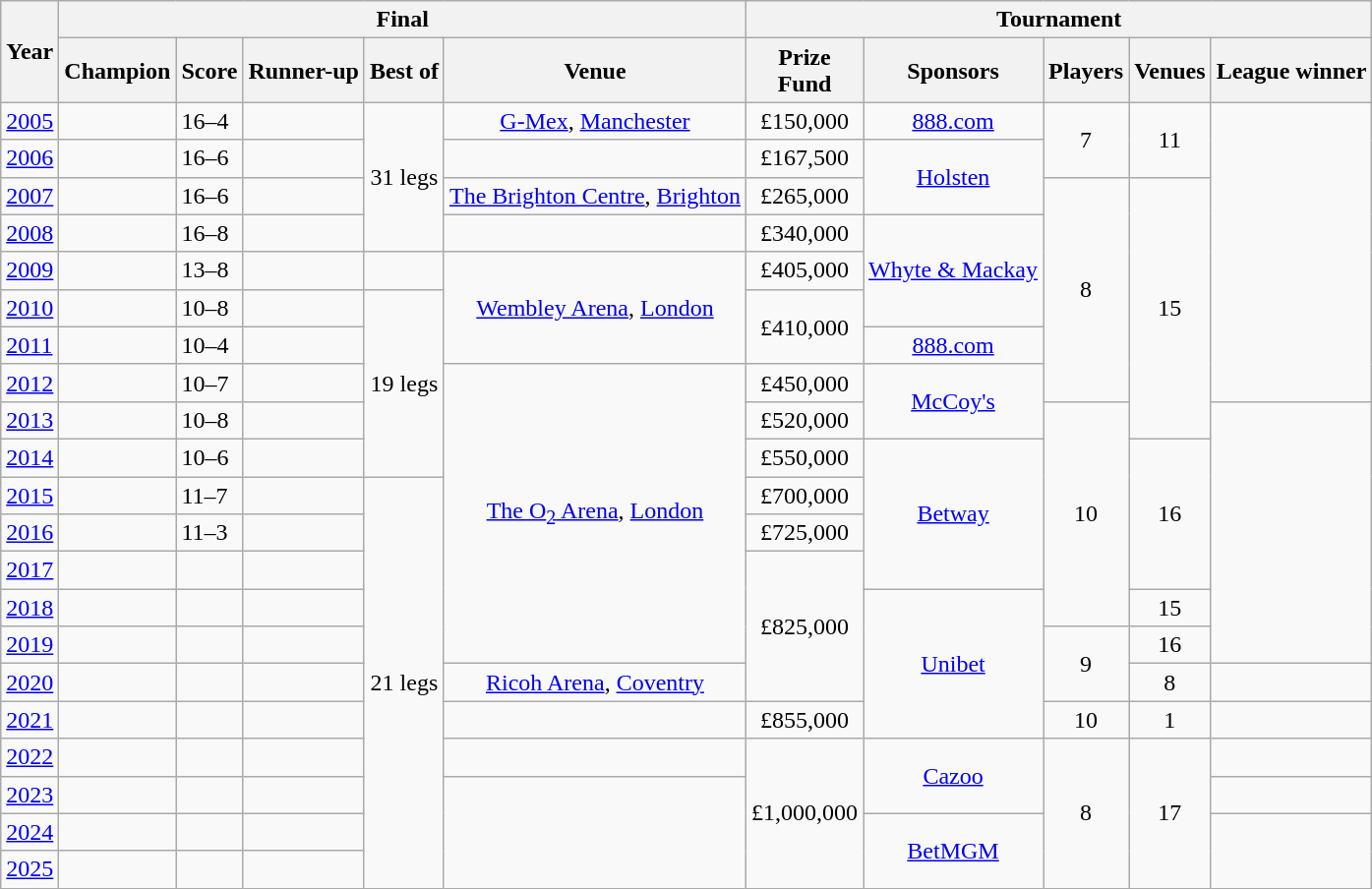<table class="wikitable">
<tr>
<th rowspan=2>Year</th>
<th colspan=5>Final</th>
<th colspan=5>Tournament</th>
</tr>
<tr>
<th>Champion</th>
<th>Score</th>
<th>Runner-up</th>
<th>Best of</th>
<th>Venue</th>
<th>Prize Fund</th>
<th>Sponsors</th>
<th>Players</th>
<th>Venues</th>
<th>League winner</th>
</tr>
<tr>
<td><a href='#'>2005</a></td>
<td></td>
<td>16–4</td>
<td></td>
<td rowspan=4 align=center>31 legs</td>
<td align=center><a href='#'>G-Mex</a>, <a href='#'>Manchester</a></td>
<td width=70 align=center>£150,000</td>
<td align=center><a href='#'>888.com</a></td>
<td rowspan=2 align=center>7</td>
<td rowspan=2 align=center>11</td>
<td rowspan=8 align=center></td>
</tr>
<tr>
<td><a href='#'>2006</a></td>
<td></td>
<td>16–6</td>
<td></td>
<td align=center></td>
<td align=center>£167,500</td>
<td rowspan=2 align=center><a href='#'>Holsten</a></td>
</tr>
<tr>
<td><a href='#'>2007</a></td>
<td></td>
<td>16–6</td>
<td></td>
<td align=center><a href='#'>The Brighton Centre</a>, <a href='#'>Brighton</a></td>
<td align=center>£265,000</td>
<td rowspan=6 align=center>8</td>
<td rowspan=7 align=center>15</td>
</tr>
<tr>
<td><a href='#'>2008</a></td>
<td></td>
<td>16–8</td>
<td></td>
<td align=center></td>
<td align=center>£340,000</td>
<td rowspan=3 align=center><a href='#'>Whyte & Mackay</a></td>
</tr>
<tr>
<td><a href='#'>2009</a></td>
<td></td>
<td>13–8</td>
<td></td>
<td align=center></td>
<td rowspan=3 align=center><a href='#'>Wembley Arena</a>, <a href='#'>London</a></td>
<td align=center>£405,000</td>
</tr>
<tr>
<td><a href='#'>2010</a></td>
<td></td>
<td>10–8</td>
<td></td>
<td rowspan=5 align=center>19 legs</td>
<td rowspan=2 align=center>£410,000</td>
</tr>
<tr>
<td><a href='#'>2011</a></td>
<td></td>
<td>10–4</td>
<td></td>
<td align=center><a href='#'>888.com</a></td>
</tr>
<tr>
<td><a href='#'>2012</a></td>
<td></td>
<td>10–7</td>
<td></td>
<td rowspan=8 align=center><a href='#'>The O<sub>2</sub> Arena</a>, <a href='#'>London</a></td>
<td align=center>£450,000</td>
<td rowspan=2 align=center><a href='#'>McCoy's</a></td>
</tr>
<tr>
<td><a href='#'>2013</a></td>
<td></td>
<td>10–8</td>
<td></td>
<td align=center>£520,000</td>
<td align=center rowspan=6>10</td>
<td rowspan=7 align=center></td>
</tr>
<tr>
<td><a href='#'>2014</a></td>
<td></td>
<td>10–6</td>
<td></td>
<td align=center>£550,000</td>
<td rowspan=4 align=center><a href='#'>Betway</a></td>
<td align=center rowspan=4>16</td>
</tr>
<tr>
<td><a href='#'>2015</a></td>
<td></td>
<td>11–7</td>
<td></td>
<td rowspan=11 align=center>21 legs</td>
<td align=center>£700,000</td>
</tr>
<tr>
<td><a href='#'>2016</a></td>
<td></td>
<td>11–3</td>
<td></td>
<td align=center>£725,000</td>
</tr>
<tr>
<td><a href='#'>2017</a></td>
<td></td>
<td></td>
<td></td>
<td rowspan=4 align=center>£825,000</td>
</tr>
<tr>
<td><a href='#'>2018</a></td>
<td></td>
<td></td>
<td></td>
<td rowspan=4 align=center><a href='#'>Unibet</a></td>
<td align=center>15</td>
</tr>
<tr>
<td><a href='#'>2019</a></td>
<td></td>
<td></td>
<td></td>
<td rowspan=2 align=center>9</td>
<td rowspan=1 align=center>16</td>
</tr>
<tr>
<td><a href='#'>2020</a></td>
<td></td>
<td></td>
<td></td>
<td align=center><a href='#'>Ricoh Arena</a>, <a href='#'>Coventry</a></td>
<td rowspan=1 align=center>8</td>
<td align=center></td>
</tr>
<tr>
<td><a href='#'>2021</a></td>
<td></td>
<td></td>
<td></td>
<td align=center></td>
<td align="center">£855,000</td>
<td align=center>10</td>
<td align=center>1</td>
<td align=center></td>
</tr>
<tr>
<td><a href='#'>2022</a></td>
<td></td>
<td></td>
<td></td>
<td align=center></td>
<td rowspan=4 align=center>£1,000,000</td>
<td rowspan=2 align=center><a href='#'>Cazoo</a></td>
<td rowspan=4 align=center>8</td>
<td rowspan=4 align=center>17</td>
<td align=center></td>
</tr>
<tr>
<td><a href='#'>2023</a></td>
<td></td>
<td></td>
<td></td>
<td rowspan=3 align=center></td>
<td align=center></td>
</tr>
<tr>
<td><a href='#'>2024</a></td>
<td></td>
<td></td>
<td></td>
<td rowspan=2 align=center><a href='#'>BetMGM</a></td>
<td rowspan=2 align=center></td>
</tr>
<tr>
<td><a href='#'>2025</a></td>
<td></td>
<td></td>
<td></td>
</tr>
</table>
